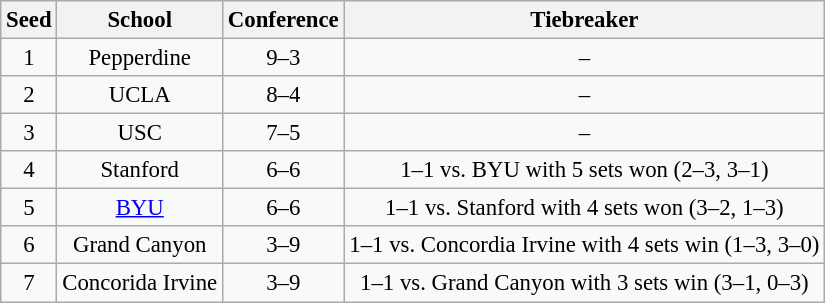<table class="wikitable" style="white-space:nowrap; font-size:95%;text-align:center">
<tr>
<th>Seed</th>
<th>School</th>
<th>Conference</th>
<th>Tiebreaker</th>
</tr>
<tr>
<td>1</td>
<td>Pepperdine</td>
<td>9–3</td>
<td>–</td>
</tr>
<tr>
<td>2</td>
<td>UCLA</td>
<td>8–4</td>
<td>–</td>
</tr>
<tr>
<td>3</td>
<td>USC</td>
<td>7–5</td>
<td>–</td>
</tr>
<tr>
<td>4</td>
<td>Stanford</td>
<td>6–6</td>
<td>1–1 vs. BYU with 5 sets won (2–3, 3–1)</td>
</tr>
<tr>
<td>5</td>
<td><a href='#'>BYU</a></td>
<td>6–6</td>
<td>1–1 vs. Stanford with 4 sets won (3–2, 1–3)</td>
</tr>
<tr>
<td>6</td>
<td>Grand Canyon</td>
<td>3–9</td>
<td>1–1 vs. Concordia Irvine with 4 sets win (1–3, 3–0)</td>
</tr>
<tr>
<td>7</td>
<td>Concorida Irvine</td>
<td>3–9</td>
<td>1–1 vs. Grand Canyon with 3 sets win (3–1, 0–3)</td>
</tr>
</table>
